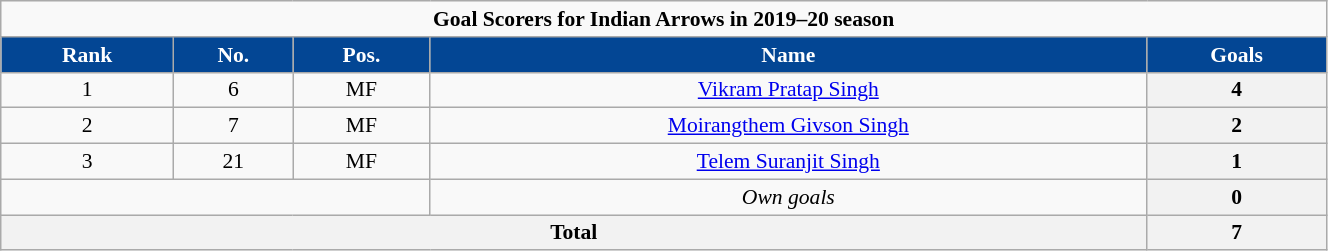<table class="wikitable" style="text-align:center; font-size:90%; width:70%;">
<tr>
<td colspan="5"><strong>Goal Scorers for Indian Arrows in 2019–20 season</strong></td>
</tr>
<tr>
<th style="background:#034694; color:white; text-align:center;">Rank</th>
<th style="background:#034694; color:white; text-align:center;">No.</th>
<th style="background:#034694; color:white; text-align:center;">Pos.</th>
<th style="background:#034694; color:white; text-align:center;">Name</th>
<th style="background:#034694; color:white; text-align:center;">Goals</th>
</tr>
<tr>
<td>1</td>
<td>6</td>
<td>MF</td>
<td><a href='#'>Vikram Pratap Singh</a></td>
<th>4</th>
</tr>
<tr>
<td>2</td>
<td>7</td>
<td>MF</td>
<td><a href='#'>Moirangthem Givson Singh</a></td>
<th>2</th>
</tr>
<tr>
<td>3</td>
<td>21</td>
<td>MF</td>
<td><a href='#'>Telem Suranjit Singh</a></td>
<th>1</th>
</tr>
<tr>
<td colspan="3"></td>
<td><em>Own goals</em></td>
<th>0</th>
</tr>
<tr>
<th colspan="4">Total</th>
<th scope="col">7</th>
</tr>
</table>
